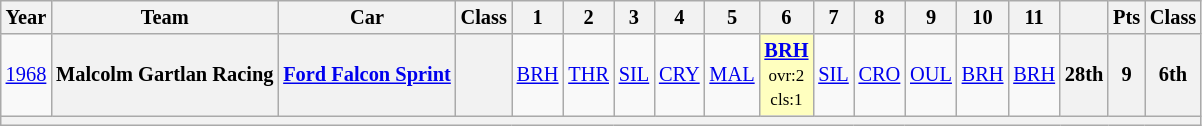<table class="wikitable" style="text-align:center; font-size:85%">
<tr>
<th>Year</th>
<th>Team</th>
<th>Car</th>
<th>Class</th>
<th>1</th>
<th>2</th>
<th>3</th>
<th>4</th>
<th>5</th>
<th>6</th>
<th>7</th>
<th>8</th>
<th>9</th>
<th>10</th>
<th>11</th>
<th></th>
<th>Pts</th>
<th>Class</th>
</tr>
<tr>
<td><a href='#'>1968</a></td>
<th>Malcolm Gartlan Racing</th>
<th><a href='#'>Ford Falcon Sprint</a></th>
<th><span></span></th>
<td><a href='#'>BRH</a></td>
<td><a href='#'>THR</a></td>
<td><a href='#'>SIL</a></td>
<td><a href='#'>CRY</a></td>
<td><a href='#'>MAL</a></td>
<td style="background:#FFFFBF;"><strong><a href='#'>BRH</a></strong><br><small>ovr:2<br>cls:1</small></td>
<td><a href='#'>SIL</a></td>
<td><a href='#'>CRO</a></td>
<td><a href='#'>OUL</a></td>
<td><a href='#'>BRH</a></td>
<td><a href='#'>BRH</a></td>
<th>28th</th>
<th>9</th>
<th>6th</th>
</tr>
<tr>
<th colspan="18"></th>
</tr>
</table>
